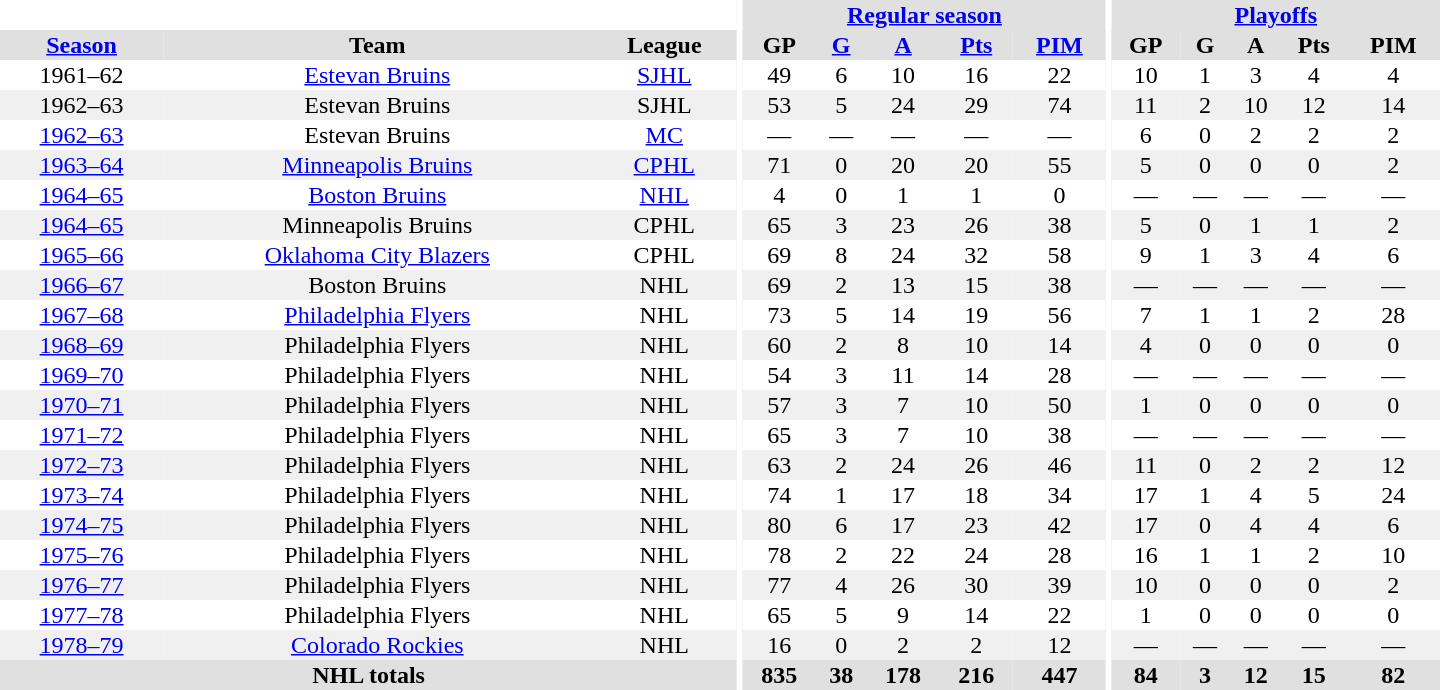<table border="0" cellpadding="1" cellspacing="0" style="text-align:center; width:60em">
<tr bgcolor="#e0e0e0">
<th colspan="3" bgcolor="#ffffff"></th>
<th rowspan="100" bgcolor="#ffffff"></th>
<th colspan="5"><a href='#'>Regular season</a></th>
<th rowspan="100" bgcolor="#ffffff"></th>
<th colspan="5"><a href='#'>Playoffs</a></th>
</tr>
<tr bgcolor="#e0e0e0">
<th><a href='#'>Season</a></th>
<th>Team</th>
<th>League</th>
<th>GP</th>
<th><a href='#'>G</a></th>
<th><a href='#'>A</a></th>
<th><a href='#'>Pts</a></th>
<th><a href='#'>PIM</a></th>
<th>GP</th>
<th>G</th>
<th>A</th>
<th>Pts</th>
<th>PIM</th>
</tr>
<tr>
<td>1961–62</td>
<td><a href='#'>Estevan Bruins</a></td>
<td><a href='#'>SJHL</a></td>
<td>49</td>
<td>6</td>
<td>10</td>
<td>16</td>
<td>22</td>
<td>10</td>
<td>1</td>
<td>3</td>
<td>4</td>
<td>4</td>
</tr>
<tr bgcolor="#f0f0f0">
<td>1962–63</td>
<td>Estevan Bruins</td>
<td>SJHL</td>
<td>53</td>
<td>5</td>
<td>24</td>
<td>29</td>
<td>74</td>
<td>11</td>
<td>2</td>
<td>10</td>
<td>12</td>
<td>14</td>
</tr>
<tr>
<td><a href='#'>1962–63</a></td>
<td>Estevan Bruins</td>
<td><a href='#'>MC</a></td>
<td>—</td>
<td>—</td>
<td>—</td>
<td>—</td>
<td>—</td>
<td>6</td>
<td>0</td>
<td>2</td>
<td>2</td>
<td>2</td>
</tr>
<tr bgcolor="#f0f0f0">
<td><a href='#'>1963–64</a></td>
<td><a href='#'>Minneapolis Bruins</a></td>
<td><a href='#'>CPHL</a></td>
<td>71</td>
<td>0</td>
<td>20</td>
<td>20</td>
<td>55</td>
<td>5</td>
<td>0</td>
<td>0</td>
<td>0</td>
<td>2</td>
</tr>
<tr>
<td><a href='#'>1964–65</a></td>
<td><a href='#'>Boston Bruins</a></td>
<td><a href='#'>NHL</a></td>
<td>4</td>
<td>0</td>
<td>1</td>
<td>1</td>
<td>0</td>
<td>—</td>
<td>—</td>
<td>—</td>
<td>—</td>
<td>—</td>
</tr>
<tr bgcolor="#f0f0f0">
<td><a href='#'>1964–65</a></td>
<td>Minneapolis Bruins</td>
<td>CPHL</td>
<td>65</td>
<td>3</td>
<td>23</td>
<td>26</td>
<td>38</td>
<td>5</td>
<td>0</td>
<td>1</td>
<td>1</td>
<td>2</td>
</tr>
<tr>
<td><a href='#'>1965–66</a></td>
<td><a href='#'>Oklahoma City Blazers</a></td>
<td>CPHL</td>
<td>69</td>
<td>8</td>
<td>24</td>
<td>32</td>
<td>58</td>
<td>9</td>
<td>1</td>
<td>3</td>
<td>4</td>
<td>6</td>
</tr>
<tr bgcolor="#f0f0f0">
<td><a href='#'>1966–67</a></td>
<td>Boston Bruins</td>
<td>NHL</td>
<td>69</td>
<td>2</td>
<td>13</td>
<td>15</td>
<td>38</td>
<td>—</td>
<td>—</td>
<td>—</td>
<td>—</td>
<td>—</td>
</tr>
<tr>
<td><a href='#'>1967–68</a></td>
<td><a href='#'>Philadelphia Flyers</a></td>
<td>NHL</td>
<td>73</td>
<td>5</td>
<td>14</td>
<td>19</td>
<td>56</td>
<td>7</td>
<td>1</td>
<td>1</td>
<td>2</td>
<td>28</td>
</tr>
<tr bgcolor="#f0f0f0">
<td><a href='#'>1968–69</a></td>
<td>Philadelphia Flyers</td>
<td>NHL</td>
<td>60</td>
<td>2</td>
<td>8</td>
<td>10</td>
<td>14</td>
<td>4</td>
<td>0</td>
<td>0</td>
<td>0</td>
<td>0</td>
</tr>
<tr>
<td><a href='#'>1969–70</a></td>
<td>Philadelphia Flyers</td>
<td>NHL</td>
<td>54</td>
<td>3</td>
<td>11</td>
<td>14</td>
<td>28</td>
<td>—</td>
<td>—</td>
<td>—</td>
<td>—</td>
<td>—</td>
</tr>
<tr bgcolor="#f0f0f0">
<td><a href='#'>1970–71</a></td>
<td>Philadelphia Flyers</td>
<td>NHL</td>
<td>57</td>
<td>3</td>
<td>7</td>
<td>10</td>
<td>50</td>
<td>1</td>
<td>0</td>
<td>0</td>
<td>0</td>
<td>0</td>
</tr>
<tr>
<td><a href='#'>1971–72</a></td>
<td>Philadelphia Flyers</td>
<td>NHL</td>
<td>65</td>
<td>3</td>
<td>7</td>
<td>10</td>
<td>38</td>
<td>—</td>
<td>—</td>
<td>—</td>
<td>—</td>
<td>—</td>
</tr>
<tr bgcolor="#f0f0f0">
<td><a href='#'>1972–73</a></td>
<td>Philadelphia Flyers</td>
<td>NHL</td>
<td>63</td>
<td>2</td>
<td>24</td>
<td>26</td>
<td>46</td>
<td>11</td>
<td>0</td>
<td>2</td>
<td>2</td>
<td>12</td>
</tr>
<tr>
<td><a href='#'>1973–74</a></td>
<td>Philadelphia Flyers</td>
<td>NHL</td>
<td>74</td>
<td>1</td>
<td>17</td>
<td>18</td>
<td>34</td>
<td>17</td>
<td>1</td>
<td>4</td>
<td>5</td>
<td>24</td>
</tr>
<tr bgcolor="#f0f0f0">
<td><a href='#'>1974–75</a></td>
<td>Philadelphia Flyers</td>
<td>NHL</td>
<td>80</td>
<td>6</td>
<td>17</td>
<td>23</td>
<td>42</td>
<td>17</td>
<td>0</td>
<td>4</td>
<td>4</td>
<td>6</td>
</tr>
<tr>
<td><a href='#'>1975–76</a></td>
<td>Philadelphia Flyers</td>
<td>NHL</td>
<td>78</td>
<td>2</td>
<td>22</td>
<td>24</td>
<td>28</td>
<td>16</td>
<td>1</td>
<td>1</td>
<td>2</td>
<td>10</td>
</tr>
<tr bgcolor="#f0f0f0">
<td><a href='#'>1976–77</a></td>
<td>Philadelphia Flyers</td>
<td>NHL</td>
<td>77</td>
<td>4</td>
<td>26</td>
<td>30</td>
<td>39</td>
<td>10</td>
<td>0</td>
<td>0</td>
<td>0</td>
<td>2</td>
</tr>
<tr>
<td><a href='#'>1977–78</a></td>
<td>Philadelphia Flyers</td>
<td>NHL</td>
<td>65</td>
<td>5</td>
<td>9</td>
<td>14</td>
<td>22</td>
<td>1</td>
<td>0</td>
<td>0</td>
<td>0</td>
<td>0</td>
</tr>
<tr bgcolor="#f0f0f0">
<td><a href='#'>1978–79</a></td>
<td><a href='#'>Colorado Rockies</a></td>
<td>NHL</td>
<td>16</td>
<td>0</td>
<td>2</td>
<td>2</td>
<td>12</td>
<td>—</td>
<td>—</td>
<td>—</td>
<td>—</td>
<td>—</td>
</tr>
<tr bgcolor="#e0e0e0">
<th colspan="3">NHL totals</th>
<th>835</th>
<th>38</th>
<th>178</th>
<th>216</th>
<th>447</th>
<th>84</th>
<th>3</th>
<th>12</th>
<th>15</th>
<th>82</th>
</tr>
</table>
